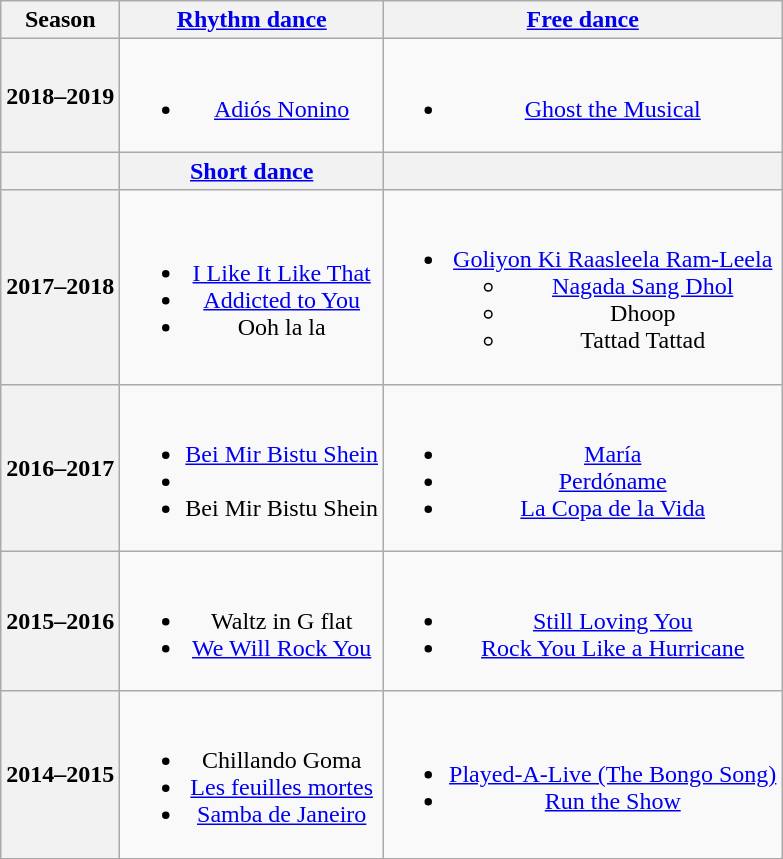<table class=wikitable style=text-align:center>
<tr>
<th>Season</th>
<th><a href='#'>Rhythm dance</a></th>
<th><a href='#'>Free dance</a></th>
</tr>
<tr>
<th>2018–2019 <br> </th>
<td><br><ul><li> <a href='#'>Adiós Nonino</a> <br></li></ul></td>
<td><br><ul><li><a href='#'>Ghost the Musical</a> <br></li></ul></td>
</tr>
<tr>
<th></th>
<th><a href='#'>Short dance</a></th>
<th></th>
</tr>
<tr>
<th>2017–2018 <br> </th>
<td><br><ul><li> <a href='#'>I Like It Like That</a></li><li> <a href='#'>Addicted to You</a> <br></li><li> Ooh la la <br></li></ul></td>
<td><br><ul><li><a href='#'>Goliyon Ki Raasleela Ram-Leela</a><ul><li><a href='#'>Nagada Sang Dhol</a></li><li>Dhoop</li><li>Tattad Tattad <br></li></ul></li></ul></td>
</tr>
<tr>
<th>2016–2017 <br> </th>
<td><br><ul><li> <a href='#'>Bei Mir Bistu Shein</a> <br></li><li></li><li> Bei Mir Bistu Shein <br></li></ul></td>
<td><br><ul><li><a href='#'>María</a> <br></li><li><a href='#'>Perdóname</a> <br></li><li><a href='#'>La Copa de la Vida</a> <br></li></ul></td>
</tr>
<tr>
<th>2015–2016 <br> </th>
<td><br><ul><li> Waltz in G flat <br></li><li> <a href='#'>We Will Rock You</a> <br></li></ul></td>
<td><br><ul><li><a href='#'>Still Loving You</a> <br></li><li><a href='#'>Rock You Like a Hurricane</a> <br></li></ul></td>
</tr>
<tr>
<th>2014–2015 <br> </th>
<td><br><ul><li> Chillando Goma <br></li><li> <a href='#'>Les feuilles mortes</a> <br></li><li> <a href='#'>Samba de Janeiro</a> <br></li></ul></td>
<td><br><ul><li><a href='#'>Played-A-Live (The Bongo Song)</a> <br></li><li><a href='#'>Run the Show</a> <br></li></ul></td>
</tr>
</table>
